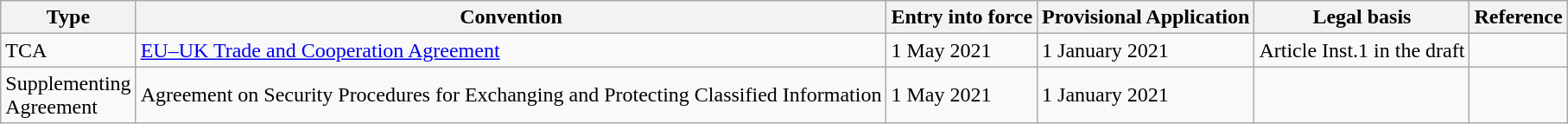<table class="wikitable sortable">
<tr>
<th>Type</th>
<th>Convention</th>
<th>Entry into force</th>
<th>Provisional Application</th>
<th>Legal basis</th>
<th>Reference</th>
</tr>
<tr>
<td>TCA</td>
<td><a href='#'>EU–UK Trade and Cooperation Agreement</a></td>
<td>1 May 2021</td>
<td>1 January 2021</td>
<td>Article Inst.1 in the draft</td>
<td></td>
</tr>
<tr>
<td>Supplementing<br>Agreement</td>
<td>Agreement on Security Procedures for Exchanging and Protecting Classified Information</td>
<td>1 May 2021</td>
<td>1 January 2021</td>
<td></td>
<td></td>
</tr>
</table>
